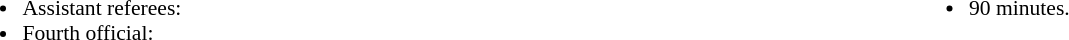<table style="width:100%; font-size:90%">
<tr>
<td style="width:50%; vertical-align:top"><br><ul><li>Assistant referees:</li><li>Fourth official:</li></ul></td>
<td style="width:50%; vertical-align:top"><br><ul><li>90 minutes.</li></ul></td>
</tr>
</table>
